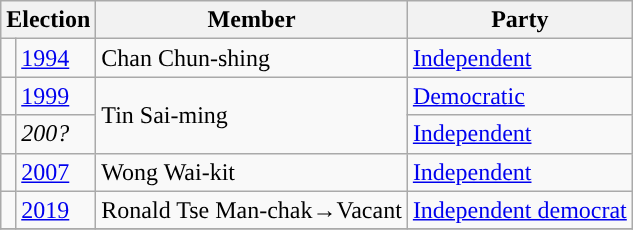<table class="wikitable">
<tr>
<th colspan="2">Election</th>
<th>Member</th>
<th>Party</th>
</tr>
<tr>
<td style="background-color: "></td>
<td><a href='#'>1994</a></td>
<td>Chan Chun-shing</td>
<td><a href='#'>Independent</a></td>
</tr>
<tr>
<td style="background-color: "></td>
<td><a href='#'>1999</a></td>
<td rowspan=2>Tin Sai-ming</td>
<td><a href='#'>Democratic</a></td>
</tr>
<tr>
<td style="background-color: "></td>
<td><em>200?</em></td>
<td><a href='#'>Independent</a></td>
</tr>
<tr>
<td style="background-color: "></td>
<td><a href='#'>2007</a></td>
<td>Wong Wai-kit</td>
<td><a href='#'>Independent</a></td>
</tr>
<tr>
<td style="background-color: "></td>
<td><a href='#'>2019</a></td>
<td>Ronald Tse Man-chak→Vacant</td>
<td><a href='#'>Independent democrat</a></td>
</tr>
<tr>
</tr>
</table>
